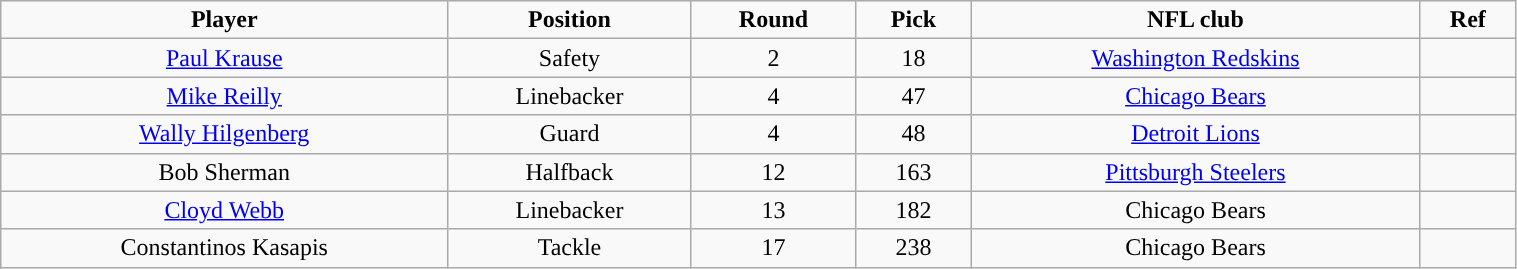<table class="wikitable" width="80%">
<tr align="center">
<td><strong>Player</strong></td>
<td><strong>Position</strong></td>
<td><strong>Round</strong></td>
<td><strong>Pick</strong></td>
<td><strong>NFL club</strong></td>
<td><strong>Ref</strong></td>
</tr>
<tr align="center" bgcolor="">
<td><a href='#'>Paul Krause</a></td>
<td>Safety</td>
<td>2</td>
<td>18</td>
<td><a href='#'>Washington Redskins</a></td>
<td></td>
</tr>
<tr align="center" bgcolor="">
<td><a href='#'>Mike Reilly</a></td>
<td>Linebacker</td>
<td>4</td>
<td>47</td>
<td><a href='#'>Chicago Bears</a></td>
<td></td>
</tr>
<tr align="center" bgcolor="">
<td><a href='#'>Wally Hilgenberg</a></td>
<td>Guard</td>
<td>4</td>
<td>48</td>
<td><a href='#'>Detroit Lions</a></td>
<td></td>
</tr>
<tr align="center" bgcolor="">
<td>Bob Sherman</td>
<td>Halfback</td>
<td>12</td>
<td>163</td>
<td><a href='#'>Pittsburgh Steelers</a></td>
<td></td>
</tr>
<tr align="center" bgcolor="">
<td><a href='#'>Cloyd Webb</a></td>
<td>Linebacker</td>
<td>13</td>
<td>182</td>
<td>Chicago Bears</td>
<td></td>
</tr>
<tr align="center" bgcolor="">
<td>Constantinos Kasapis</td>
<td>Tackle</td>
<td>17</td>
<td>238</td>
<td>Chicago Bears</td>
<td></td>
</tr>
</table>
